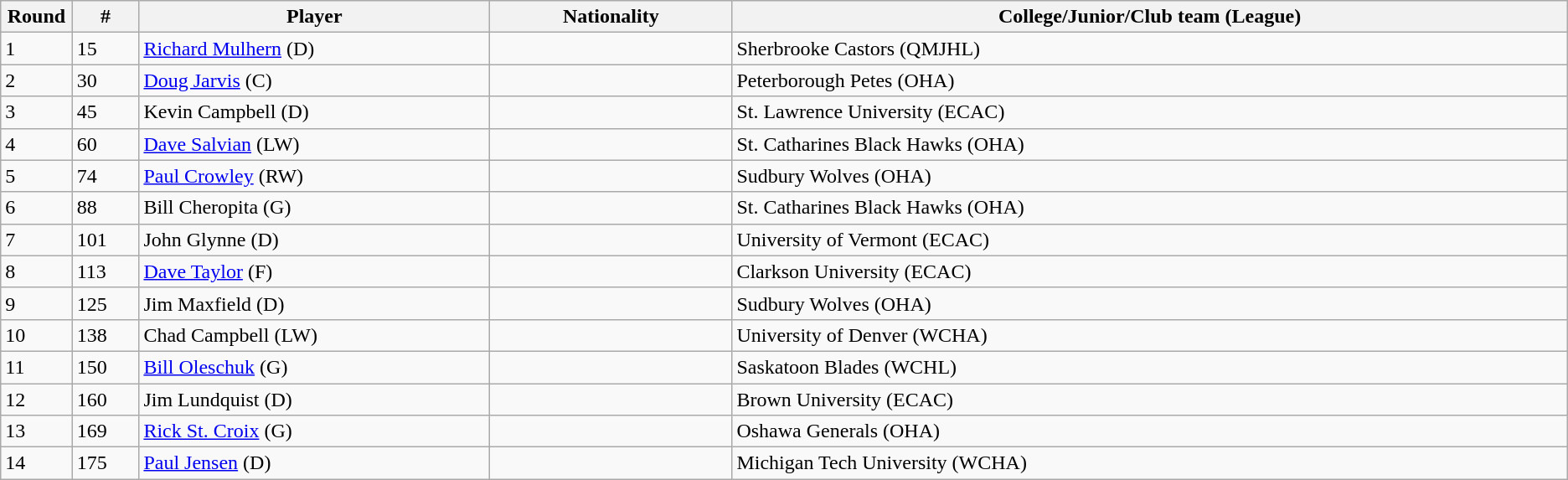<table class="wikitable">
<tr align="center">
<th bgcolor="#DDDDFF" width="4.0%">Round</th>
<th bgcolor="#DDDDFF" width="4.0%">#</th>
<th bgcolor="#DDDDFF" width="21.0%">Player</th>
<th bgcolor="#DDDDFF" width="14.5%">Nationality</th>
<th bgcolor="#DDDDFF" width="50.0%">College/Junior/Club team (League)</th>
</tr>
<tr>
<td>1</td>
<td>15</td>
<td><a href='#'>Richard Mulhern</a> (D)</td>
<td></td>
<td>Sherbrooke Castors (QMJHL)</td>
</tr>
<tr>
<td>2</td>
<td>30</td>
<td><a href='#'>Doug Jarvis</a> (C)</td>
<td></td>
<td>Peterborough Petes (OHA)</td>
</tr>
<tr>
<td>3</td>
<td>45</td>
<td>Kevin Campbell (D)</td>
<td></td>
<td>St. Lawrence University (ECAC)</td>
</tr>
<tr>
<td>4</td>
<td>60</td>
<td><a href='#'>Dave Salvian</a> (LW)</td>
<td></td>
<td>St. Catharines Black Hawks (OHA)</td>
</tr>
<tr>
<td>5</td>
<td>74</td>
<td><a href='#'>Paul Crowley</a> (RW)</td>
<td></td>
<td>Sudbury Wolves (OHA)</td>
</tr>
<tr>
<td>6</td>
<td>88</td>
<td>Bill Cheropita (G)</td>
<td></td>
<td>St. Catharines Black Hawks (OHA)</td>
</tr>
<tr>
<td>7</td>
<td>101</td>
<td>John Glynne (D)</td>
<td></td>
<td>University of Vermont (ECAC)</td>
</tr>
<tr>
<td>8</td>
<td>113</td>
<td><a href='#'>Dave Taylor</a> (F)</td>
<td></td>
<td>Clarkson University (ECAC)</td>
</tr>
<tr>
<td>9</td>
<td>125</td>
<td>Jim Maxfield (D)</td>
<td></td>
<td>Sudbury Wolves (OHA)</td>
</tr>
<tr>
<td>10</td>
<td>138</td>
<td>Chad Campbell (LW)</td>
<td></td>
<td>University of Denver (WCHA)</td>
</tr>
<tr>
<td>11</td>
<td>150</td>
<td><a href='#'>Bill Oleschuk</a> (G)</td>
<td></td>
<td>Saskatoon Blades (WCHL)</td>
</tr>
<tr>
<td>12</td>
<td>160</td>
<td>Jim Lundquist (D)</td>
<td></td>
<td>Brown University (ECAC)</td>
</tr>
<tr>
<td>13</td>
<td>169</td>
<td><a href='#'>Rick St. Croix</a> (G)</td>
<td></td>
<td>Oshawa Generals (OHA)</td>
</tr>
<tr>
<td>14</td>
<td>175</td>
<td><a href='#'>Paul Jensen</a> (D)</td>
<td></td>
<td>Michigan Tech University (WCHA)</td>
</tr>
</table>
